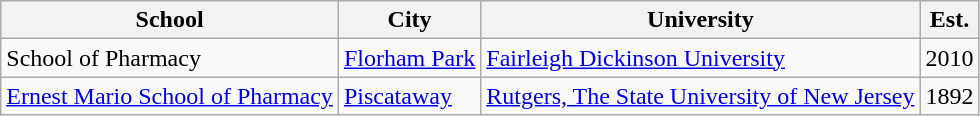<table class="wikitable sortable">
<tr>
<th scope="col">School</th>
<th scope="col">City</th>
<th scope="col">University</th>
<th scope="col">Est.</th>
</tr>
<tr>
<td>School of Pharmacy</td>
<td><a href='#'>Florham Park</a></td>
<td><a href='#'>Fairleigh Dickinson University</a></td>
<td>2010</td>
</tr>
<tr>
<td><a href='#'>Ernest Mario School of Pharmacy</a></td>
<td><a href='#'>Piscataway</a></td>
<td><a href='#'>Rutgers, The State University of New Jersey</a></td>
<td>1892</td>
</tr>
</table>
